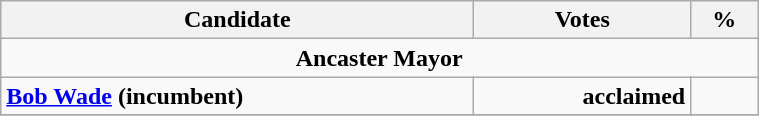<table class="wikitable" width="40%">
<tr>
<th>Candidate</th>
<th>Votes</th>
<th>%</th>
</tr>
<tr>
<td colspan="3" align="center"><strong>Ancaster Mayor</strong></td>
</tr>
<tr>
<td align="left"><strong> <a href='#'>Bob Wade</a> (incumbent)</strong></td>
<td align="right"><strong>acclaimed</strong></td>
<td align="right"></td>
</tr>
<tr>
</tr>
</table>
